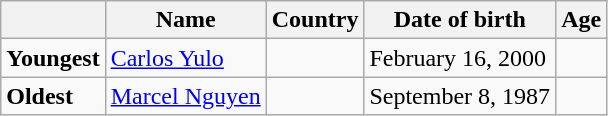<table class="wikitable">
<tr>
<th></th>
<th><strong>Name</strong></th>
<th><strong>Country</strong></th>
<th><strong>Date of birth</strong></th>
<th><strong>Age</strong></th>
</tr>
<tr>
<td><strong>Youngest</strong></td>
<td><a href='#'>Carlos Yulo</a></td>
<td></td>
<td>February 16, 2000</td>
<td></td>
</tr>
<tr>
<td><strong>Oldest</strong></td>
<td><a href='#'>Marcel Nguyen</a></td>
<td></td>
<td>September 8, 1987</td>
<td></td>
</tr>
</table>
